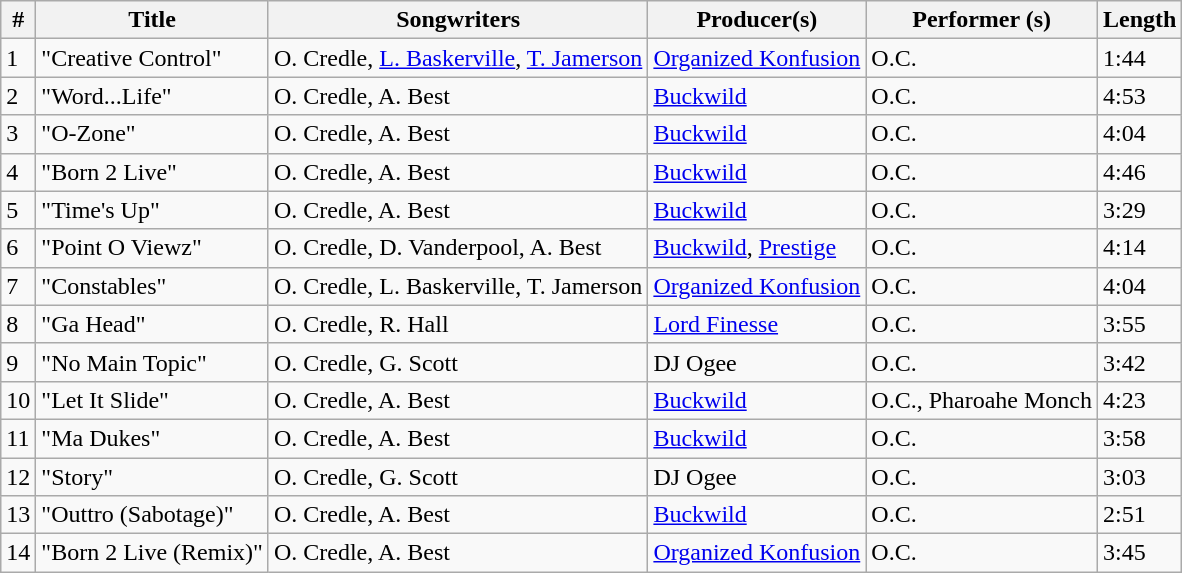<table class="wikitable">
<tr>
<th align="center">#</th>
<th align="center">Title</th>
<th align="center">Songwriters</th>
<th align="center">Producer(s)</th>
<th align="center">Performer (s)</th>
<th align="center">Length</th>
</tr>
<tr>
<td>1</td>
<td>"Creative Control"</td>
<td>O. Credle, <a href='#'>L. Baskerville</a>, <a href='#'>T. Jamerson</a></td>
<td><a href='#'>Organized Konfusion</a></td>
<td>O.C.</td>
<td>1:44</td>
</tr>
<tr>
<td>2</td>
<td>"Word...Life"</td>
<td>O. Credle, A. Best</td>
<td><a href='#'>Buckwild</a></td>
<td>O.C.</td>
<td>4:53</td>
</tr>
<tr>
<td>3</td>
<td>"O-Zone"</td>
<td>O. Credle, A. Best</td>
<td><a href='#'>Buckwild</a></td>
<td>O.C.</td>
<td>4:04</td>
</tr>
<tr>
<td>4</td>
<td>"Born 2 Live"</td>
<td>O. Credle, A. Best</td>
<td><a href='#'>Buckwild</a></td>
<td>O.C.</td>
<td>4:46</td>
</tr>
<tr>
<td>5</td>
<td>"Time's Up"</td>
<td>O. Credle, A. Best</td>
<td><a href='#'>Buckwild</a></td>
<td>O.C.</td>
<td>3:29</td>
</tr>
<tr>
<td>6</td>
<td>"Point O Viewz"</td>
<td>O. Credle, D. Vanderpool, A. Best</td>
<td><a href='#'>Buckwild</a>, <a href='#'>Prestige</a></td>
<td>O.C.</td>
<td>4:14</td>
</tr>
<tr>
<td>7</td>
<td>"Constables"</td>
<td>O. Credle, L. Baskerville, T. Jamerson</td>
<td><a href='#'>Organized Konfusion</a></td>
<td>O.C.</td>
<td>4:04</td>
</tr>
<tr>
<td>8</td>
<td>"Ga Head"</td>
<td>O. Credle, R. Hall</td>
<td><a href='#'>Lord Finesse</a></td>
<td>O.C.</td>
<td>3:55</td>
</tr>
<tr>
<td>9</td>
<td>"No Main Topic"</td>
<td>O. Credle, G. Scott</td>
<td>DJ Ogee</td>
<td>O.C.</td>
<td>3:42</td>
</tr>
<tr>
<td>10</td>
<td>"Let It Slide"</td>
<td>O. Credle, A. Best</td>
<td><a href='#'>Buckwild</a></td>
<td>O.C., Pharoahe Monch</td>
<td>4:23</td>
</tr>
<tr>
<td>11</td>
<td>"Ma Dukes"</td>
<td>O. Credle, A. Best</td>
<td><a href='#'>Buckwild</a></td>
<td>O.C.</td>
<td>3:58</td>
</tr>
<tr>
<td>12</td>
<td>"Story"</td>
<td>O. Credle, G. Scott</td>
<td>DJ Ogee</td>
<td>O.C.</td>
<td>3:03</td>
</tr>
<tr>
<td>13</td>
<td>"Outtro (Sabotage)"</td>
<td>O. Credle, A. Best</td>
<td><a href='#'>Buckwild</a></td>
<td>O.C.</td>
<td>2:51</td>
</tr>
<tr>
<td>14</td>
<td>"Born 2 Live (Remix)"</td>
<td>O. Credle, A. Best</td>
<td><a href='#'>Organized Konfusion</a></td>
<td>O.C.</td>
<td>3:45</td>
</tr>
</table>
